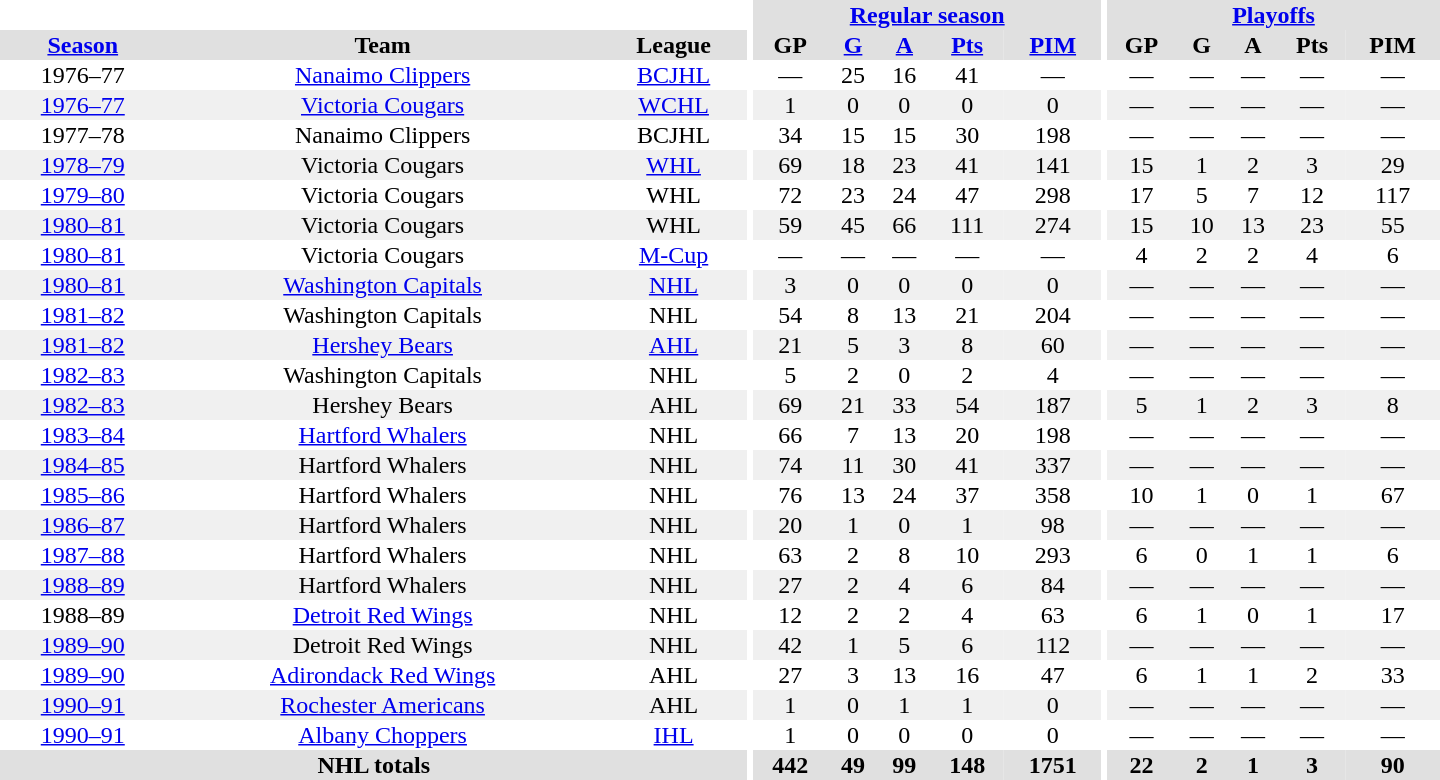<table border="0" cellpadding="1" cellspacing="0" style="text-align:center; width:60em">
<tr bgcolor="#e0e0e0">
<th colspan="3" bgcolor="#ffffff"></th>
<th rowspan="100" bgcolor="#ffffff"></th>
<th colspan="5"><a href='#'>Regular season</a></th>
<th rowspan="100" bgcolor="#ffffff"></th>
<th colspan="5"><a href='#'>Playoffs</a></th>
</tr>
<tr bgcolor="#e0e0e0">
<th><a href='#'>Season</a></th>
<th>Team</th>
<th>League</th>
<th>GP</th>
<th><a href='#'>G</a></th>
<th><a href='#'>A</a></th>
<th><a href='#'>Pts</a></th>
<th><a href='#'>PIM</a></th>
<th>GP</th>
<th>G</th>
<th>A</th>
<th>Pts</th>
<th>PIM</th>
</tr>
<tr>
<td>1976–77</td>
<td><a href='#'>Nanaimo Clippers</a></td>
<td><a href='#'>BCJHL</a></td>
<td>—</td>
<td>25</td>
<td>16</td>
<td>41</td>
<td>—</td>
<td>—</td>
<td>—</td>
<td>—</td>
<td>—</td>
<td>—</td>
</tr>
<tr bgcolor="#f0f0f0">
<td><a href='#'>1976–77</a></td>
<td><a href='#'>Victoria Cougars</a></td>
<td><a href='#'>WCHL</a></td>
<td>1</td>
<td>0</td>
<td>0</td>
<td>0</td>
<td>0</td>
<td>—</td>
<td>—</td>
<td>—</td>
<td>—</td>
<td>—</td>
</tr>
<tr>
<td>1977–78</td>
<td>Nanaimo Clippers</td>
<td>BCJHL</td>
<td>34</td>
<td>15</td>
<td>15</td>
<td>30</td>
<td>198</td>
<td>—</td>
<td>—</td>
<td>—</td>
<td>—</td>
<td>—</td>
</tr>
<tr bgcolor="#f0f0f0">
<td><a href='#'>1978–79</a></td>
<td>Victoria Cougars</td>
<td><a href='#'>WHL</a></td>
<td>69</td>
<td>18</td>
<td>23</td>
<td>41</td>
<td>141</td>
<td>15</td>
<td>1</td>
<td>2</td>
<td>3</td>
<td>29</td>
</tr>
<tr>
<td><a href='#'>1979–80</a></td>
<td>Victoria Cougars</td>
<td>WHL</td>
<td>72</td>
<td>23</td>
<td>24</td>
<td>47</td>
<td>298</td>
<td>17</td>
<td>5</td>
<td>7</td>
<td>12</td>
<td>117</td>
</tr>
<tr bgcolor="#f0f0f0">
<td><a href='#'>1980–81</a></td>
<td>Victoria Cougars</td>
<td>WHL</td>
<td>59</td>
<td>45</td>
<td>66</td>
<td>111</td>
<td>274</td>
<td>15</td>
<td>10</td>
<td>13</td>
<td>23</td>
<td>55</td>
</tr>
<tr>
<td><a href='#'>1980–81</a></td>
<td>Victoria Cougars</td>
<td><a href='#'>M-Cup</a></td>
<td>—</td>
<td>—</td>
<td>—</td>
<td>—</td>
<td>—</td>
<td>4</td>
<td>2</td>
<td>2</td>
<td>4</td>
<td>6</td>
</tr>
<tr bgcolor="#f0f0f0">
<td><a href='#'>1980–81</a></td>
<td><a href='#'>Washington Capitals</a></td>
<td><a href='#'>NHL</a></td>
<td>3</td>
<td>0</td>
<td>0</td>
<td>0</td>
<td>0</td>
<td>—</td>
<td>—</td>
<td>—</td>
<td>—</td>
<td>—</td>
</tr>
<tr>
<td><a href='#'>1981–82</a></td>
<td>Washington Capitals</td>
<td>NHL</td>
<td>54</td>
<td>8</td>
<td>13</td>
<td>21</td>
<td>204</td>
<td>—</td>
<td>—</td>
<td>—</td>
<td>—</td>
<td>—</td>
</tr>
<tr bgcolor="#f0f0f0">
<td><a href='#'>1981–82</a></td>
<td><a href='#'>Hershey Bears</a></td>
<td><a href='#'>AHL</a></td>
<td>21</td>
<td>5</td>
<td>3</td>
<td>8</td>
<td>60</td>
<td>—</td>
<td>—</td>
<td>—</td>
<td>—</td>
<td>—</td>
</tr>
<tr>
<td><a href='#'>1982–83</a></td>
<td>Washington Capitals</td>
<td>NHL</td>
<td>5</td>
<td>2</td>
<td>0</td>
<td>2</td>
<td>4</td>
<td>—</td>
<td>—</td>
<td>—</td>
<td>—</td>
<td>—</td>
</tr>
<tr bgcolor="#f0f0f0">
<td><a href='#'>1982–83</a></td>
<td>Hershey Bears</td>
<td>AHL</td>
<td>69</td>
<td>21</td>
<td>33</td>
<td>54</td>
<td>187</td>
<td>5</td>
<td>1</td>
<td>2</td>
<td>3</td>
<td>8</td>
</tr>
<tr>
<td><a href='#'>1983–84</a></td>
<td><a href='#'>Hartford Whalers</a></td>
<td>NHL</td>
<td>66</td>
<td>7</td>
<td>13</td>
<td>20</td>
<td>198</td>
<td>—</td>
<td>—</td>
<td>—</td>
<td>—</td>
<td>—</td>
</tr>
<tr bgcolor="#f0f0f0">
<td><a href='#'>1984–85</a></td>
<td>Hartford Whalers</td>
<td>NHL</td>
<td>74</td>
<td>11</td>
<td>30</td>
<td>41</td>
<td>337</td>
<td>—</td>
<td>—</td>
<td>—</td>
<td>—</td>
<td>—</td>
</tr>
<tr>
<td><a href='#'>1985–86</a></td>
<td>Hartford Whalers</td>
<td>NHL</td>
<td>76</td>
<td>13</td>
<td>24</td>
<td>37</td>
<td>358</td>
<td>10</td>
<td>1</td>
<td>0</td>
<td>1</td>
<td>67</td>
</tr>
<tr bgcolor="#f0f0f0">
<td><a href='#'>1986–87</a></td>
<td>Hartford Whalers</td>
<td>NHL</td>
<td>20</td>
<td>1</td>
<td>0</td>
<td>1</td>
<td>98</td>
<td>—</td>
<td>—</td>
<td>—</td>
<td>—</td>
<td>—</td>
</tr>
<tr>
<td><a href='#'>1987–88</a></td>
<td>Hartford Whalers</td>
<td>NHL</td>
<td>63</td>
<td>2</td>
<td>8</td>
<td>10</td>
<td>293</td>
<td>6</td>
<td>0</td>
<td>1</td>
<td>1</td>
<td>6</td>
</tr>
<tr bgcolor="#f0f0f0">
<td><a href='#'>1988–89</a></td>
<td>Hartford Whalers</td>
<td>NHL</td>
<td>27</td>
<td>2</td>
<td>4</td>
<td>6</td>
<td>84</td>
<td>—</td>
<td>—</td>
<td>—</td>
<td>—</td>
<td>—</td>
</tr>
<tr>
<td>1988–89</td>
<td><a href='#'>Detroit Red Wings</a></td>
<td>NHL</td>
<td>12</td>
<td>2</td>
<td>2</td>
<td>4</td>
<td>63</td>
<td>6</td>
<td>1</td>
<td>0</td>
<td>1</td>
<td>17</td>
</tr>
<tr bgcolor="#f0f0f0">
<td><a href='#'>1989–90</a></td>
<td>Detroit Red Wings</td>
<td>NHL</td>
<td>42</td>
<td>1</td>
<td>5</td>
<td>6</td>
<td>112</td>
<td>—</td>
<td>—</td>
<td>—</td>
<td>—</td>
<td>—</td>
</tr>
<tr>
<td><a href='#'>1989–90</a></td>
<td><a href='#'>Adirondack Red Wings</a></td>
<td>AHL</td>
<td>27</td>
<td>3</td>
<td>13</td>
<td>16</td>
<td>47</td>
<td>6</td>
<td>1</td>
<td>1</td>
<td>2</td>
<td>33</td>
</tr>
<tr bgcolor="#f0f0f0">
<td><a href='#'>1990–91</a></td>
<td><a href='#'>Rochester Americans</a></td>
<td>AHL</td>
<td>1</td>
<td>0</td>
<td>1</td>
<td>1</td>
<td>0</td>
<td>—</td>
<td>—</td>
<td>—</td>
<td>—</td>
<td>—</td>
</tr>
<tr>
<td><a href='#'>1990–91</a></td>
<td><a href='#'>Albany Choppers</a></td>
<td><a href='#'>IHL</a></td>
<td>1</td>
<td>0</td>
<td>0</td>
<td>0</td>
<td>0</td>
<td>—</td>
<td>—</td>
<td>—</td>
<td>—</td>
<td>—</td>
</tr>
<tr bgcolor="#e0e0e0">
<th colspan="3">NHL totals</th>
<th>442</th>
<th>49</th>
<th>99</th>
<th>148</th>
<th>1751</th>
<th>22</th>
<th>2</th>
<th>1</th>
<th>3</th>
<th>90</th>
</tr>
</table>
